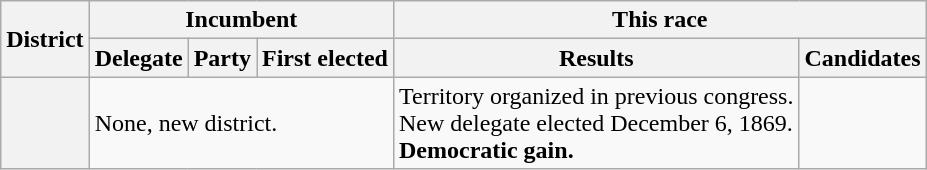<table class=wikitable>
<tr>
<th rowspan=2>District</th>
<th colspan=3>Incumbent</th>
<th colspan=2>This race</th>
</tr>
<tr>
<th>Delegate</th>
<th>Party</th>
<th>First elected</th>
<th>Results</th>
<th>Candidates</th>
</tr>
<tr>
<th></th>
<td colspan=3>None, new district.</td>
<td>Territory organized in previous congress.<br>New delegate elected December 6, 1869.<br><strong>Democratic gain.</strong></td>
<td nowrap></td>
</tr>
</table>
